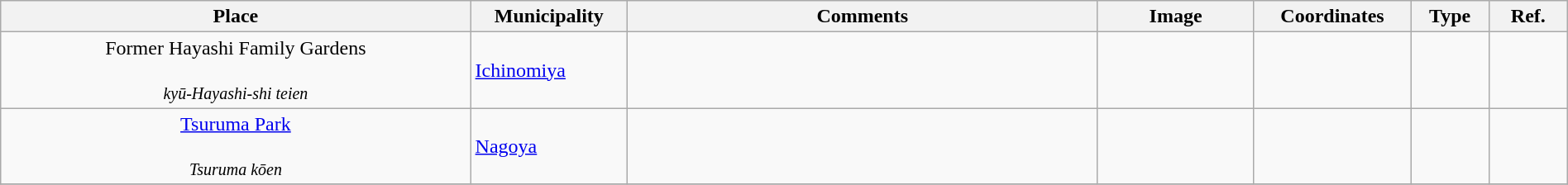<table class="wikitable sortable"  style="width:100%;">
<tr>
<th width="30%" align="left">Place</th>
<th width="10%" align="left">Municipality</th>
<th width="30%" align="left" class="unsortable">Comments</th>
<th width="10%" align="left"  class="unsortable">Image</th>
<th width="10%" align="left" class="unsortable">Coordinates</th>
<th width="5%" align="left">Type</th>
<th width="5%" align="left"  class="unsortable">Ref.</th>
</tr>
<tr>
<td align="center">Former Hayashi Family Gardens<br><br><small><em>kyū-Hayashi-shi teien</em></small></td>
<td><a href='#'>Ichinomiya</a></td>
<td></td>
<td></td>
<td></td>
<td></td>
<td></td>
</tr>
<tr>
<td align="center"><a href='#'>Tsuruma Park</a><br><br><small><em>Tsuruma kōen</em></small></td>
<td><a href='#'>Nagoya</a></td>
<td></td>
<td></td>
<td></td>
<td></td>
<td></td>
</tr>
<tr>
</tr>
</table>
